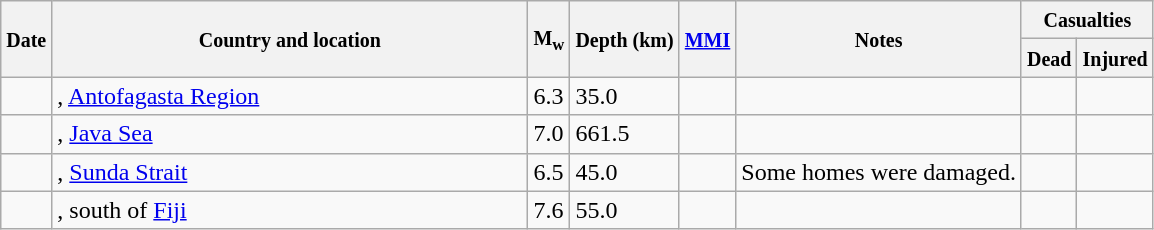<table class="wikitable sortable sort-under" style="border:1px black; margin-left:1em;">
<tr>
<th rowspan="2"><small>Date</small></th>
<th rowspan="2" style="width: 310px"><small>Country and location</small></th>
<th rowspan="2"><small>M<sub>w</sub></small></th>
<th rowspan="2"><small>Depth (km)</small></th>
<th rowspan="2"><small><a href='#'>MMI</a></small></th>
<th rowspan="2" class="unsortable"><small>Notes</small></th>
<th colspan="2"><small>Casualties</small></th>
</tr>
<tr>
<th><small>Dead</small></th>
<th><small>Injured</small></th>
</tr>
<tr>
<td></td>
<td>, <a href='#'>Antofagasta Region</a></td>
<td>6.3</td>
<td>35.0</td>
<td></td>
<td></td>
<td></td>
<td></td>
</tr>
<tr>
<td></td>
<td>, <a href='#'>Java Sea</a></td>
<td>7.0</td>
<td>661.5</td>
<td></td>
<td></td>
<td></td>
<td></td>
</tr>
<tr>
<td></td>
<td>, <a href='#'>Sunda Strait</a></td>
<td>6.5</td>
<td>45.0</td>
<td></td>
<td>Some homes were damaged.</td>
<td></td>
<td></td>
</tr>
<tr>
<td></td>
<td>, south of <a href='#'>Fiji</a></td>
<td>7.6</td>
<td>55.0</td>
<td></td>
<td></td>
<td></td>
<td></td>
</tr>
</table>
